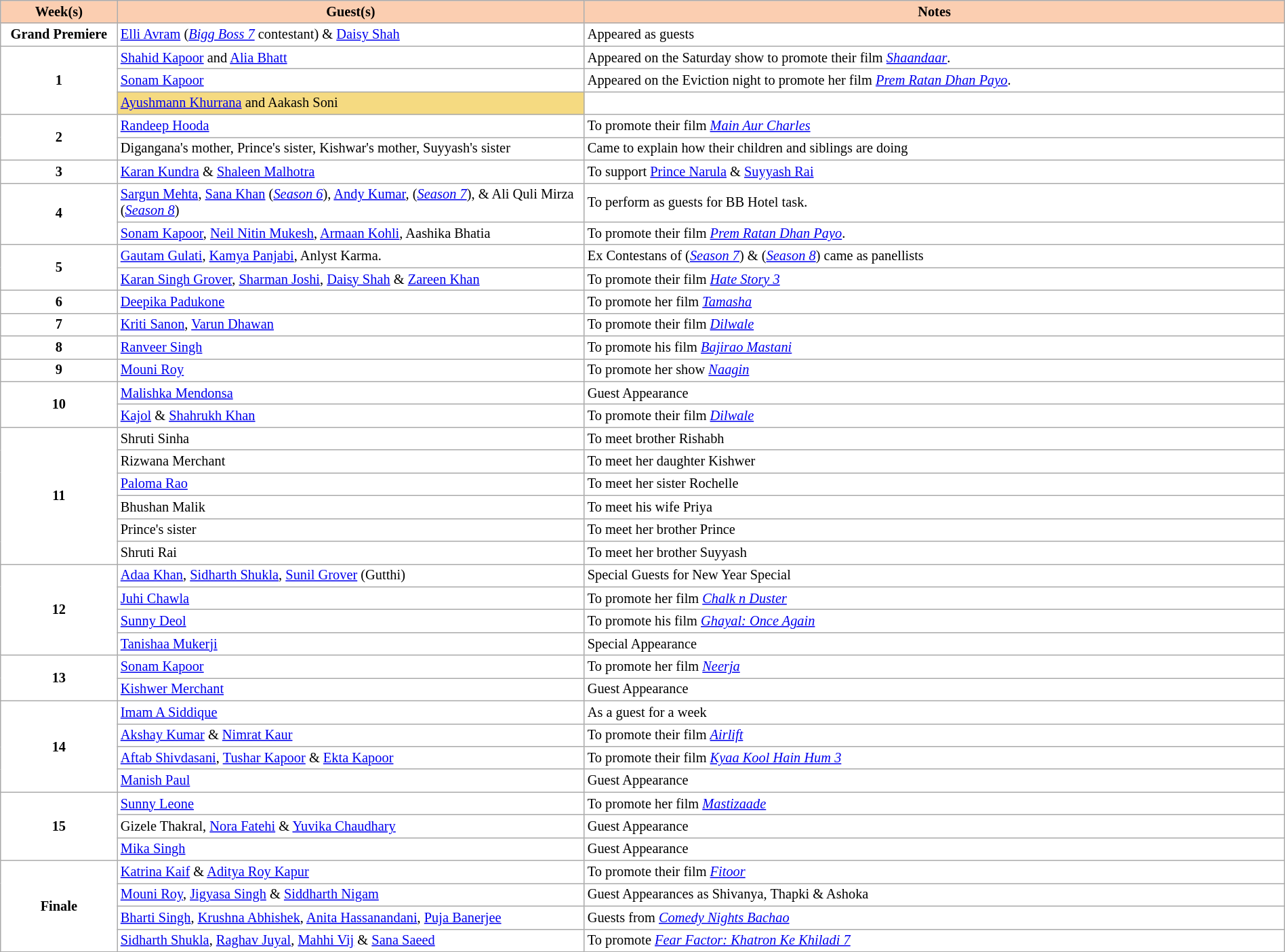<table class="wikitable" style="margin: 1em 1em 1em 0;font-size:85%; background: white; width:100%;">
<tr>
<th style="background:#FBCEB1; color:#000; width:5%;">Week(s)</th>
<th style="background:#FBCEB1; color:#000; width:20%;">Guest(s)</th>
<th style="background:#FBCEB1; color:#000; width:30%;">Notes</th>
</tr>
<tr>
<td align=center><strong>Grand Premiere</strong></td>
<td><a href='#'>Elli Avram</a> (<em><a href='#'>Bigg Boss 7</a></em> contestant) & <a href='#'>Daisy Shah</a></td>
<td>Appeared as guests</td>
</tr>
<tr>
<td style="text-align:center;" rowspan="3"><strong>1</strong></td>
<td><a href='#'>Shahid Kapoor</a> and <a href='#'>Alia Bhatt</a></td>
<td>Appeared on the Saturday show to promote their film <em><a href='#'>Shaandaar</a></em>.</td>
</tr>
<tr>
<td><a href='#'>Sonam Kapoor</a></td>
<td>Appeared on the Eviction night to promote her film <em><a href='#'>Prem Ratan Dhan Payo</a></em>.</td>
</tr>
<tr>
<td style="background:#F5DA81;"><a href='#'>Ayushmann Khurrana</a> and Aakash Soni</td>
<td></td>
</tr>
<tr>
<td style="text-align:center;" rowspan="2"><strong>2</strong></td>
<td><a href='#'>Randeep Hooda</a></td>
<td>To promote their film <em><a href='#'>Main Aur Charles</a></em></td>
</tr>
<tr>
<td>Digangana's mother, Prince's sister, Kishwar's mother, Suyyash's sister</td>
<td>Came to explain how their children and siblings are doing</td>
</tr>
<tr>
<td style="text-align:center;"><strong>3</strong></td>
<td><a href='#'>Karan Kundra</a> & <a href='#'>Shaleen Malhotra</a></td>
<td>To support <a href='#'>Prince Narula</a> & <a href='#'>Suyyash Rai</a></td>
</tr>
<tr>
<td style="text-align:center;" rowspan="2"><strong>4</strong></td>
<td><a href='#'>Sargun Mehta</a>, <a href='#'>Sana Khan</a> (<em><a href='#'>Season 6</a></em>), <a href='#'>Andy Kumar</a>, (<em><a href='#'>Season 7</a></em>), & Ali Quli Mirza (<em><a href='#'>Season 8</a></em>)</td>
<td>To perform as guests for BB Hotel task.</td>
</tr>
<tr>
<td><a href='#'>Sonam Kapoor</a>, <a href='#'>Neil Nitin Mukesh</a>, <a href='#'>Armaan Kohli</a>, Aashika Bhatia</td>
<td>To promote their film <em><a href='#'>Prem Ratan Dhan Payo</a></em>.</td>
</tr>
<tr>
<td style="text-align:center;" rowspan="2"><strong>5</strong></td>
<td><a href='#'>Gautam Gulati</a>, <a href='#'>Kamya Panjabi</a>, Anlyst Karma.</td>
<td>Ex Contestans of (<em><a href='#'>Season 7</a></em>) & (<em><a href='#'>Season 8</a></em>) came as panellists</td>
</tr>
<tr>
<td><a href='#'>Karan Singh Grover</a>, <a href='#'>Sharman Joshi</a>, <a href='#'>Daisy Shah</a> & <a href='#'>Zareen Khan</a></td>
<td>To promote their film <em><a href='#'>Hate Story 3</a></em></td>
</tr>
<tr>
<td style="text-align:center;"><strong>6</strong></td>
<td><a href='#'>Deepika Padukone</a></td>
<td>To promote her film <em><a href='#'>Tamasha</a></em></td>
</tr>
<tr>
<td style="text-align:center;"><strong>7</strong></td>
<td><a href='#'>Kriti Sanon</a>, <a href='#'>Varun Dhawan</a></td>
<td>To promote their film <em><a href='#'>Dilwale</a></em></td>
</tr>
<tr>
<td style="text-align:center;"><strong>8</strong></td>
<td><a href='#'>Ranveer Singh</a></td>
<td>To promote his film <em><a href='#'>Bajirao Mastani</a></em></td>
</tr>
<tr>
<td style="text-align:center;"><strong>9</strong></td>
<td><a href='#'>Mouni Roy</a></td>
<td>To promote her show <em><a href='#'>Naagin</a></em></td>
</tr>
<tr>
<td style="text-align:center;" rowspan="2"><strong>10</strong></td>
<td><a href='#'>Malishka Mendonsa</a></td>
<td>Guest Appearance</td>
</tr>
<tr>
<td><a href='#'>Kajol</a> & <a href='#'>Shahrukh Khan</a></td>
<td>To promote their film <em><a href='#'>Dilwale</a></em></td>
</tr>
<tr>
<td style="text-align:center;" rowspan="6"><strong>11</strong></td>
<td>Shruti Sinha</td>
<td>To meet brother Rishabh</td>
</tr>
<tr>
<td>Rizwana Merchant</td>
<td>To meet her daughter Kishwer</td>
</tr>
<tr>
<td><a href='#'>Paloma Rao</a></td>
<td>To meet her sister Rochelle</td>
</tr>
<tr>
<td>Bhushan Malik</td>
<td>To meet his wife Priya</td>
</tr>
<tr>
<td>Prince's sister</td>
<td>To meet her brother Prince</td>
</tr>
<tr>
<td>Shruti Rai</td>
<td>To meet her brother Suyyash</td>
</tr>
<tr>
<td style="text-align:center;" rowspan="4"><strong>12</strong></td>
<td><a href='#'>Adaa Khan</a>, <a href='#'>Sidharth Shukla</a>, <a href='#'>Sunil Grover</a> (Gutthi)</td>
<td>Special Guests for New Year Special</td>
</tr>
<tr>
<td><a href='#'>Juhi Chawla</a></td>
<td>To promote her film <em><a href='#'>Chalk n Duster</a></em></td>
</tr>
<tr>
<td><a href='#'>Sunny Deol</a></td>
<td>To promote his film <em><a href='#'>Ghayal: Once Again</a></em></td>
</tr>
<tr>
<td><a href='#'>Tanishaa Mukerji</a></td>
<td>Special Appearance</td>
</tr>
<tr>
<td style="text-align:center;" rowspan="2"><strong>13</strong></td>
<td><a href='#'>Sonam Kapoor</a></td>
<td>To promote her film <em><a href='#'>Neerja</a></em></td>
</tr>
<tr>
<td><a href='#'>Kishwer Merchant</a></td>
<td>Guest Appearance</td>
</tr>
<tr>
<td rowspan="4" style="text-align:center;"><strong>14</strong></td>
<td><a href='#'>Imam A Siddique</a></td>
<td>As a guest for a week</td>
</tr>
<tr>
<td><a href='#'>Akshay Kumar</a> & <a href='#'>Nimrat Kaur</a></td>
<td>To promote their film <em><a href='#'>Airlift</a></em></td>
</tr>
<tr>
<td><a href='#'>Aftab Shivdasani</a>, <a href='#'>Tushar Kapoor</a> & <a href='#'>Ekta Kapoor</a></td>
<td>To promote their film <em><a href='#'>Kyaa Kool Hain Hum 3</a></em></td>
</tr>
<tr>
<td><a href='#'>Manish Paul</a></td>
<td>Guest Appearance</td>
</tr>
<tr>
<td style="text-align:center;" rowspan="3"><strong>15</strong></td>
<td><a href='#'>Sunny Leone</a></td>
<td>To promote her film <em><a href='#'>Mastizaade</a></em></td>
</tr>
<tr>
<td>Gizele Thakral, <a href='#'>Nora Fatehi</a> & <a href='#'>Yuvika Chaudhary</a></td>
<td>Guest Appearance</td>
</tr>
<tr>
<td><a href='#'>Mika Singh</a></td>
<td>Guest Appearance</td>
</tr>
<tr>
<td style="text-align:center;" rowspan="4"><strong>Finale</strong></td>
<td><a href='#'>Katrina Kaif</a> & <a href='#'>Aditya Roy Kapur</a></td>
<td>To promote their film <em><a href='#'>Fitoor</a></em></td>
</tr>
<tr>
<td><a href='#'>Mouni Roy</a>, <a href='#'>Jigyasa Singh</a> & <a href='#'>Siddharth Nigam</a></td>
<td>Guest Appearances as Shivanya, Thapki & Ashoka</td>
</tr>
<tr>
<td><a href='#'>Bharti Singh</a>, <a href='#'>Krushna Abhishek</a>, <a href='#'>Anita Hassanandani</a>, <a href='#'>Puja Banerjee</a></td>
<td>Guests from <em><a href='#'>Comedy Nights Bachao</a></em></td>
</tr>
<tr>
<td><a href='#'>Sidharth Shukla</a>, <a href='#'>Raghav Juyal</a>, <a href='#'>Mahhi Vij</a> & <a href='#'>Sana Saeed</a></td>
<td>To promote <em><a href='#'>Fear Factor: Khatron Ke Khiladi 7</a></em></td>
</tr>
</table>
